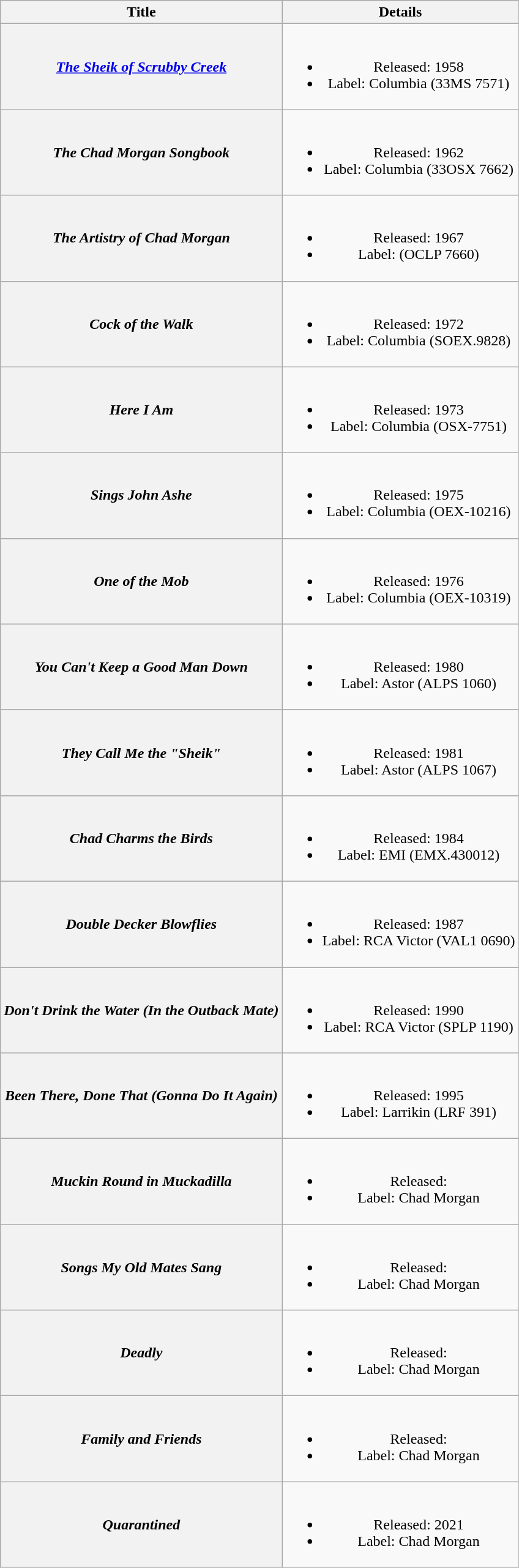<table class="wikitable plainrowheaders" style="text-align:center;" border="1">
<tr>
<th scope="col">Title</th>
<th scope="col">Details</th>
</tr>
<tr>
<th scope="row"><em><a href='#'>The Sheik of Scrubby Creek</a></em></th>
<td><br><ul><li>Released: 1958</li><li>Label: Columbia (33MS 7571)</li></ul></td>
</tr>
<tr>
<th scope="row"><em>The Chad Morgan Songbook</em></th>
<td><br><ul><li>Released: 1962</li><li>Label: Columbia (33OSX 7662)</li></ul></td>
</tr>
<tr>
<th scope="row"><em>The Artistry of Chad Morgan</em></th>
<td><br><ul><li>Released: 1967</li><li>Label: (OCLP 7660)</li></ul></td>
</tr>
<tr>
<th scope="row"><em>Cock of the Walk</em></th>
<td><br><ul><li>Released: 1972</li><li>Label: Columbia (SOEX.9828)</li></ul></td>
</tr>
<tr>
<th scope="row"><em>Here I Am</em></th>
<td><br><ul><li>Released: 1973</li><li>Label: Columbia (OSX-7751)</li></ul></td>
</tr>
<tr>
<th scope="row"><em>Sings John Ashe</em></th>
<td><br><ul><li>Released: 1975</li><li>Label: Columbia (OEX-10216)</li></ul></td>
</tr>
<tr>
<th scope="row"><em>One of the Mob</em></th>
<td><br><ul><li>Released: 1976</li><li>Label: Columbia (OEX-10319)</li></ul></td>
</tr>
<tr>
<th scope="row"><em>You Can't Keep a Good Man Down</em></th>
<td><br><ul><li>Released: 1980</li><li>Label: Astor (ALPS 1060)</li></ul></td>
</tr>
<tr>
<th scope="row"><em>They Call Me the "Sheik"</em></th>
<td><br><ul><li>Released: 1981</li><li>Label: Astor (ALPS 1067)</li></ul></td>
</tr>
<tr>
<th scope="row"><em>Chad Charms the Birds</em></th>
<td><br><ul><li>Released: 1984</li><li>Label: EMI (EMX.430012)</li></ul></td>
</tr>
<tr>
<th scope="row"><em>Double Decker Blowflies</em></th>
<td><br><ul><li>Released: 1987</li><li>Label: RCA Victor (VAL1 0690)</li></ul></td>
</tr>
<tr>
<th scope="row"><em>Don't Drink the Water (In the Outback Mate)</em></th>
<td><br><ul><li>Released: 1990</li><li>Label: RCA Victor (SPLP 1190)</li></ul></td>
</tr>
<tr>
<th scope="row"><em>Been There, Done That (Gonna Do It Again)</em></th>
<td><br><ul><li>Released: 1995</li><li>Label: Larrikin (LRF 391)</li></ul></td>
</tr>
<tr>
<th scope="row"><em>Muckin Round in Muckadilla</em></th>
<td><br><ul><li>Released:</li><li>Label: Chad Morgan</li></ul></td>
</tr>
<tr>
<th scope="row"><em>Songs My Old Mates Sang</em></th>
<td><br><ul><li>Released:</li><li>Label: Chad Morgan</li></ul></td>
</tr>
<tr>
<th scope="row"><em>Deadly</em></th>
<td><br><ul><li>Released:</li><li>Label: Chad Morgan</li></ul></td>
</tr>
<tr>
<th scope="row"><em>Family and Friends</em></th>
<td><br><ul><li>Released:</li><li>Label: Chad Morgan</li></ul></td>
</tr>
<tr>
<th scope="row"><em>Quarantined</em></th>
<td><br><ul><li>Released: 2021</li><li>Label: Chad Morgan</li></ul></td>
</tr>
</table>
